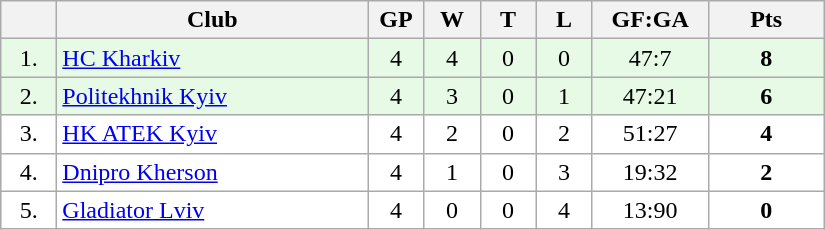<table class="wikitable">
<tr>
<th width="30"></th>
<th width="200">Club</th>
<th width="30">GP</th>
<th width="30">W</th>
<th width="30">T</th>
<th width="30">L</th>
<th width="70">GF:GA</th>
<th width="70">Pts</th>
</tr>
<tr bgcolor="#e6fae6" align="center">
<td>1.</td>
<td align="left"><a href='#'>HC Kharkiv</a></td>
<td>4</td>
<td>4</td>
<td>0</td>
<td>0</td>
<td>47:7</td>
<td><strong>8</strong></td>
</tr>
<tr bgcolor="#e6fae6" align="center">
<td>2.</td>
<td align="left"><a href='#'>Politekhnik Kyiv </a></td>
<td>4</td>
<td>3</td>
<td>0</td>
<td>1</td>
<td>47:21</td>
<td><strong>6</strong></td>
</tr>
<tr bgcolor="#FFFFFF" align="center">
<td>3.</td>
<td align="left"><a href='#'>HK ATEK Kyiv</a></td>
<td>4</td>
<td>2</td>
<td>0</td>
<td>2</td>
<td>51:27</td>
<td><strong>4</strong></td>
</tr>
<tr bgcolor="#FFFFFF" align="center">
<td>4.</td>
<td align="left"><a href='#'>Dnipro Kherson</a></td>
<td>4</td>
<td>1</td>
<td>0</td>
<td>3</td>
<td>19:32</td>
<td><strong>2</strong></td>
</tr>
<tr bgcolor="#FFFFFF" align="center">
<td>5.</td>
<td align="left"><a href='#'>Gladiator Lviv</a></td>
<td>4</td>
<td>0</td>
<td>0</td>
<td>4</td>
<td>13:90</td>
<td><strong>0</strong></td>
</tr>
</table>
